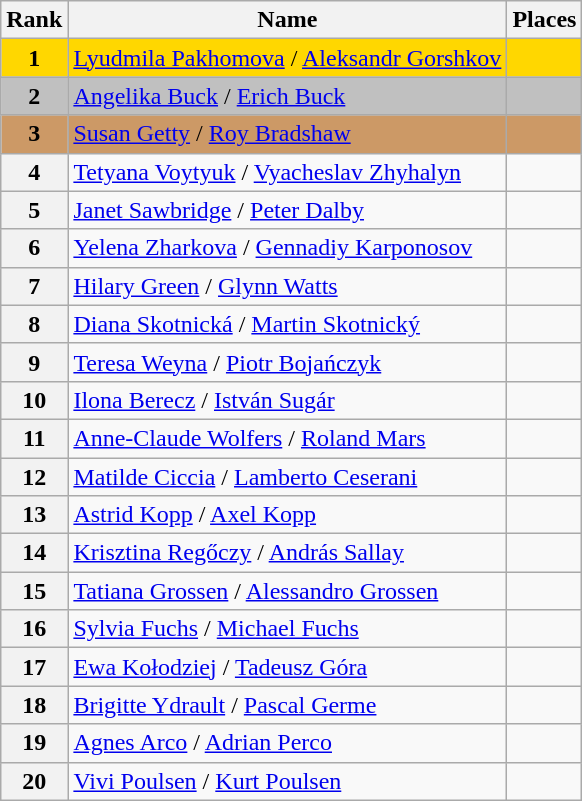<table class="wikitable">
<tr>
<th>Rank</th>
<th>Name</th>
<th>Places</th>
</tr>
<tr bgcolor="gold">
<td align="center"><strong>1</strong></td>
<td> <a href='#'>Lyudmila Pakhomova</a> / <a href='#'>Aleksandr Gorshkov</a></td>
<td></td>
</tr>
<tr bgcolor="silver">
<td align="center"><strong>2</strong></td>
<td> <a href='#'>Angelika Buck</a> / <a href='#'>Erich Buck</a></td>
<td></td>
</tr>
<tr bgcolor="cc9966">
<td align="center"><strong>3</strong></td>
<td> <a href='#'>Susan Getty</a> / <a href='#'>Roy Bradshaw</a></td>
<td></td>
</tr>
<tr>
<th>4</th>
<td> <a href='#'>Tetyana Voytyuk</a> / <a href='#'>Vyacheslav Zhyhalyn</a></td>
<td></td>
</tr>
<tr>
<th>5</th>
<td> <a href='#'>Janet Sawbridge</a> / <a href='#'>Peter Dalby</a></td>
<td></td>
</tr>
<tr>
<th>6</th>
<td> <a href='#'>Yelena Zharkova</a> / <a href='#'>Gennadiy Karponosov</a></td>
<td></td>
</tr>
<tr>
<th>7</th>
<td> <a href='#'>Hilary Green</a> / <a href='#'>Glynn Watts</a></td>
<td></td>
</tr>
<tr>
<th>8</th>
<td> <a href='#'>Diana Skotnická</a> / <a href='#'>Martin Skotnický</a></td>
<td></td>
</tr>
<tr>
<th>9</th>
<td> <a href='#'>Teresa Weyna</a> / <a href='#'>Piotr Bojańczyk</a></td>
<td></td>
</tr>
<tr>
<th>10</th>
<td> <a href='#'>Ilona Berecz</a> / <a href='#'>István Sugár</a></td>
<td></td>
</tr>
<tr>
<th>11</th>
<td> <a href='#'>Anne-Claude Wolfers</a> / <a href='#'>Roland Mars</a></td>
<td></td>
</tr>
<tr>
<th>12</th>
<td> <a href='#'>Matilde Ciccia</a> / <a href='#'>Lamberto Ceserani</a></td>
<td></td>
</tr>
<tr>
<th>13</th>
<td> <a href='#'>Astrid Kopp</a> / <a href='#'>Axel Kopp</a></td>
<td></td>
</tr>
<tr>
<th>14</th>
<td> <a href='#'>Krisztina Regőczy</a> / <a href='#'>András Sallay</a></td>
<td></td>
</tr>
<tr>
<th>15</th>
<td> <a href='#'>Tatiana Grossen</a> / <a href='#'>Alessandro Grossen</a></td>
<td></td>
</tr>
<tr>
<th>16</th>
<td> <a href='#'>Sylvia Fuchs</a> / <a href='#'>Michael Fuchs</a></td>
<td></td>
</tr>
<tr>
<th>17</th>
<td> <a href='#'>Ewa Kołodziej</a> / <a href='#'> Tadeusz Góra</a></td>
<td></td>
</tr>
<tr>
<th>18</th>
<td> <a href='#'>Brigitte Ydrault</a> / <a href='#'>Pascal Germe</a></td>
<td></td>
</tr>
<tr>
<th>19</th>
<td> <a href='#'>Agnes Arco</a> / <a href='#'>Adrian Perco</a></td>
<td></td>
</tr>
<tr>
<th>20</th>
<td> <a href='#'>Vivi Poulsen</a> / <a href='#'>Kurt Poulsen</a></td>
<td></td>
</tr>
</table>
